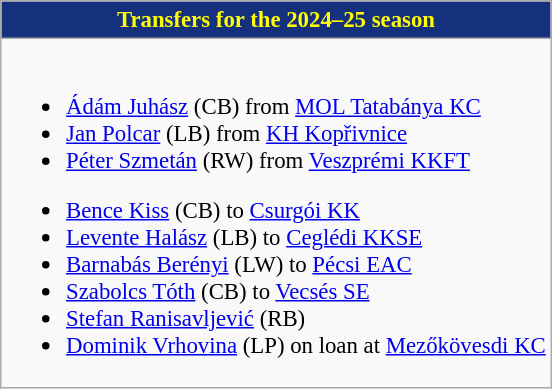<table class="wikitable collapsible collapsed" style="font-size:95%">
<tr>
<th style="color:yellow; background:#15317E"> <strong>Transfers for the 2024–25 season</strong></th>
</tr>
<tr>
<td><br>
<ul><li> <a href='#'>Ádám Juhász</a> (CB) from  <a href='#'>MOL Tatabánya KC</a></li><li> <a href='#'>Jan Polcar</a> (LB) from  <a href='#'>KH Kopřivnice</a></li><li> <a href='#'>Péter Szmetán</a> (RW) from  <a href='#'>Veszprémi KKFT</a></li></ul><ul><li> <a href='#'>Bence Kiss</a> (CB) to  <a href='#'>Csurgói KK</a></li><li> <a href='#'>Levente Halász</a> (LB) to  <a href='#'>Ceglédi KKSE</a></li><li> <a href='#'>Barnabás Berényi</a> (LW) to  <a href='#'>Pécsi EAC</a></li><li> <a href='#'>Szabolcs Tóth</a> (CB) to  <a href='#'>Vecsés SE</a></li><li> <a href='#'>Stefan Ranisavljević</a> (RB)</li><li> <a href='#'>Dominik Vrhovina</a> (LP) on loan at  <a href='#'>Mezőkövesdi KC</a></li></ul></td>
</tr>
</table>
